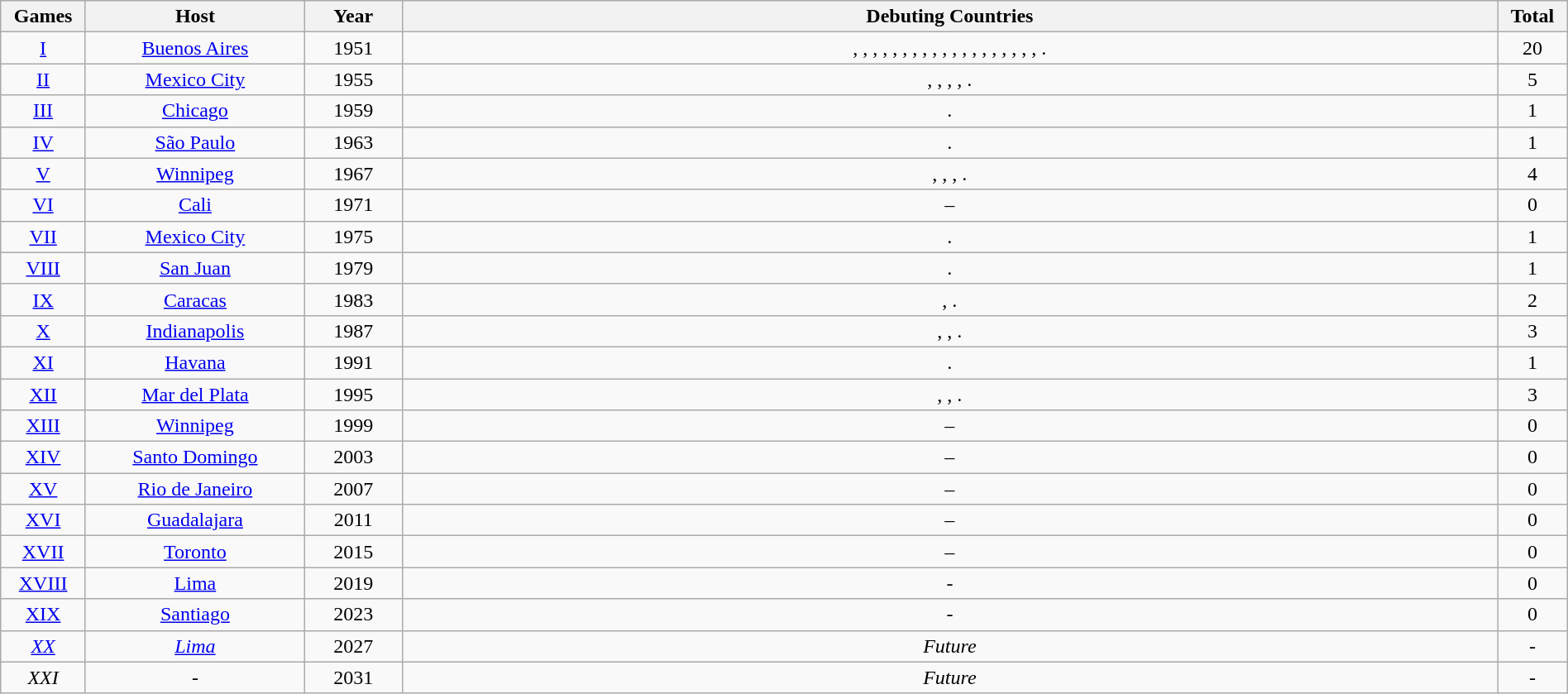<table class="wikitable sortable" style="margin-left:auto;margin-right:auto;text-align: center">
<tr>
<th style="width:2%;">Games</th>
<th style="width:9%;">Host</th>
<th style="width:4%;">Year</th>
<th style="width:45%;">Debuting Countries</th>
<th style="width:2%;">Total</th>
</tr>
<tr>
<td><a href='#'>I</a></td>
<td> <a href='#'>Buenos Aires</a></td>
<td>1951</td>
<td>, , , , , , , , , , , , , , , , , , , .</td>
<td>20</td>
</tr>
<tr>
<td><a href='#'>II</a></td>
<td> <a href='#'>Mexico City</a></td>
<td>1955</td>
<td>, , , , .</td>
<td>5</td>
</tr>
<tr>
<td><a href='#'>III</a></td>
<td> <a href='#'>Chicago</a></td>
<td>1959</td>
<td>.</td>
<td>1</td>
</tr>
<tr>
<td><a href='#'>IV</a></td>
<td> <a href='#'>São Paulo</a></td>
<td>1963</td>
<td>.</td>
<td>1</td>
</tr>
<tr>
<td><a href='#'>V</a></td>
<td> <a href='#'>Winnipeg</a></td>
<td>1967</td>
<td>, , , .</td>
<td>4</td>
</tr>
<tr>
<td><a href='#'>VI</a></td>
<td> <a href='#'>Cali</a></td>
<td>1971</td>
<td>–</td>
<td>0</td>
</tr>
<tr>
<td><a href='#'>VII</a></td>
<td> <a href='#'>Mexico City</a></td>
<td>1975</td>
<td>.</td>
<td>1</td>
</tr>
<tr>
<td><a href='#'>VIII</a></td>
<td> <a href='#'>San Juan</a></td>
<td>1979</td>
<td>.</td>
<td>1</td>
</tr>
<tr>
<td><a href='#'>IX</a></td>
<td> <a href='#'>Caracas</a></td>
<td>1983</td>
<td>, .</td>
<td>2</td>
</tr>
<tr>
<td><a href='#'>X</a></td>
<td> <a href='#'>Indianapolis</a></td>
<td>1987</td>
<td>, , .</td>
<td>3</td>
</tr>
<tr>
<td><a href='#'>XI</a></td>
<td> <a href='#'>Havana</a></td>
<td>1991</td>
<td>.</td>
<td>1</td>
</tr>
<tr>
<td><a href='#'>XII</a></td>
<td> <a href='#'>Mar del Plata</a></td>
<td>1995</td>
<td>, , .</td>
<td>3</td>
</tr>
<tr>
<td><a href='#'>XIII</a></td>
<td> <a href='#'>Winnipeg</a></td>
<td>1999</td>
<td>–</td>
<td>0</td>
</tr>
<tr>
<td><a href='#'>XIV</a></td>
<td> <a href='#'>Santo Domingo</a></td>
<td>2003</td>
<td>–</td>
<td>0</td>
</tr>
<tr>
<td><a href='#'>XV</a></td>
<td> <a href='#'>Rio de Janeiro</a></td>
<td>2007</td>
<td>–</td>
<td>0</td>
</tr>
<tr>
<td><a href='#'>XVI</a></td>
<td> <a href='#'>Guadalajara</a></td>
<td>2011</td>
<td>–</td>
<td>0</td>
</tr>
<tr>
<td><a href='#'>XVII</a></td>
<td> <a href='#'>Toronto</a></td>
<td>2015</td>
<td>–</td>
<td>0</td>
</tr>
<tr>
<td><a href='#'>XVIII</a></td>
<td> <a href='#'>Lima</a></td>
<td>2019</td>
<td>-</td>
<td>0</td>
</tr>
<tr>
<td><a href='#'>XIX</a></td>
<td> <a href='#'>Santiago</a></td>
<td>2023</td>
<td>-</td>
<td>0</td>
</tr>
<tr>
<td><em><a href='#'>XX</a></em></td>
<td><em> <a href='#'>Lima</a> </em></td>
<td>2027</td>
<td><em>Future</em></td>
<td>-</td>
</tr>
<tr>
<td><em>XXI</em></td>
<td><em>-</em></td>
<td>2031</td>
<td><em>Future</em></td>
<td>-</td>
</tr>
</table>
